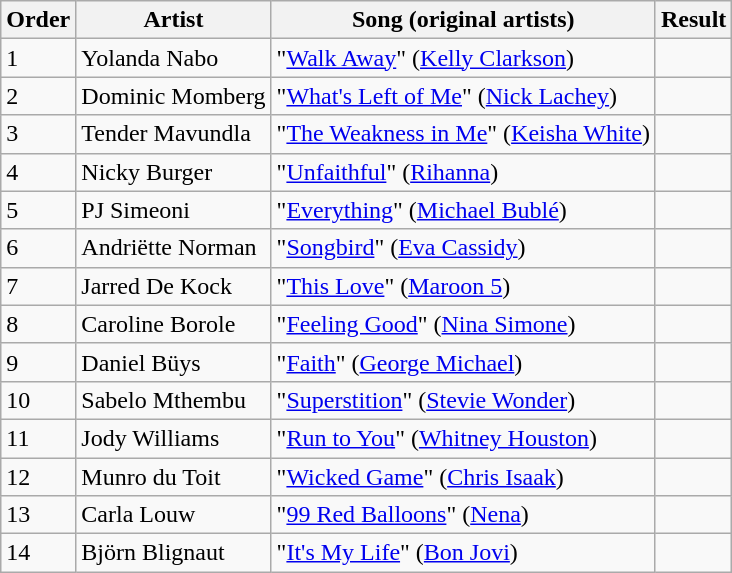<table class=wikitable>
<tr>
<th>Order</th>
<th>Artist</th>
<th>Song (original artists)</th>
<th>Result</th>
</tr>
<tr>
<td>1</td>
<td>Yolanda Nabo</td>
<td>"<a href='#'>Walk Away</a>" (<a href='#'>Kelly Clarkson</a>)</td>
<td></td>
</tr>
<tr>
<td>2</td>
<td>Dominic Momberg</td>
<td>"<a href='#'>What's Left of Me</a>" (<a href='#'>Nick Lachey</a>)</td>
<td></td>
</tr>
<tr>
<td>3</td>
<td>Tender Mavundla</td>
<td>"<a href='#'>The Weakness in Me</a>" (<a href='#'>Keisha White</a>)</td>
<td></td>
</tr>
<tr>
<td>4</td>
<td>Nicky Burger</td>
<td>"<a href='#'>Unfaithful</a>" (<a href='#'>Rihanna</a>)</td>
<td></td>
</tr>
<tr>
<td>5</td>
<td>PJ Simeoni</td>
<td>"<a href='#'>Everything</a>" (<a href='#'>Michael Bublé</a>)</td>
<td></td>
</tr>
<tr>
<td>6</td>
<td>Andriëtte Norman</td>
<td>"<a href='#'>Songbird</a>" (<a href='#'>Eva Cassidy</a>)</td>
<td></td>
</tr>
<tr>
<td>7</td>
<td>Jarred De Kock</td>
<td>"<a href='#'>This Love</a>" (<a href='#'>Maroon 5</a>)</td>
<td></td>
</tr>
<tr>
<td>8</td>
<td>Caroline Borole</td>
<td>"<a href='#'>Feeling Good</a>" (<a href='#'>Nina Simone</a>)</td>
<td></td>
</tr>
<tr>
<td>9</td>
<td>Daniel Büys</td>
<td>"<a href='#'>Faith</a>" (<a href='#'>George Michael</a>)</td>
<td></td>
</tr>
<tr>
<td>10</td>
<td>Sabelo Mthembu</td>
<td>"<a href='#'>Superstition</a>" (<a href='#'>Stevie Wonder</a>)</td>
<td></td>
</tr>
<tr>
<td>11</td>
<td>Jody Williams</td>
<td>"<a href='#'>Run to You</a>" (<a href='#'>Whitney Houston</a>)</td>
<td></td>
</tr>
<tr>
<td>12</td>
<td>Munro du Toit</td>
<td>"<a href='#'>Wicked Game</a>" (<a href='#'>Chris Isaak</a>)</td>
<td></td>
</tr>
<tr>
<td>13</td>
<td>Carla Louw</td>
<td>"<a href='#'>99 Red Balloons</a>" (<a href='#'>Nena</a>)</td>
<td></td>
</tr>
<tr>
<td>14</td>
<td>Björn Blignaut</td>
<td>"<a href='#'>It's My Life</a>" (<a href='#'>Bon Jovi</a>)</td>
<td></td>
</tr>
</table>
